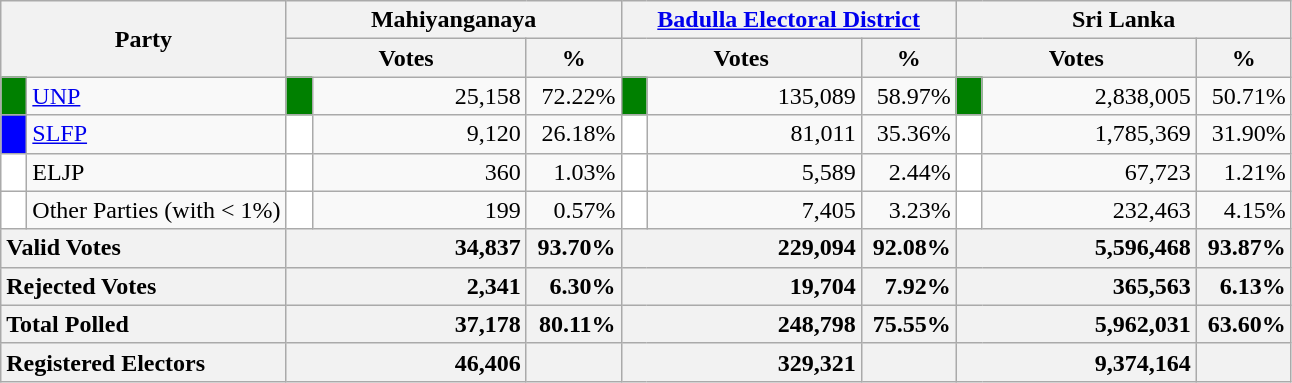<table class="wikitable">
<tr>
<th colspan="2" width="144px"rowspan="2">Party</th>
<th colspan="3" width="216px">Mahiyanganaya</th>
<th colspan="3" width="216px"><a href='#'>Badulla Electoral District</a></th>
<th colspan="3" width="216px">Sri Lanka</th>
</tr>
<tr>
<th colspan="2" width="144px">Votes</th>
<th>%</th>
<th colspan="2" width="144px">Votes</th>
<th>%</th>
<th colspan="2" width="144px">Votes</th>
<th>%</th>
</tr>
<tr>
<td style="background-color:green;" width="10px"></td>
<td style="text-align:left;"><a href='#'>UNP</a></td>
<td style="background-color:green;" width="10px"></td>
<td style="text-align:right;">25,158</td>
<td style="text-align:right;">72.22%</td>
<td style="background-color:green;" width="10px"></td>
<td style="text-align:right;">135,089</td>
<td style="text-align:right;">58.97%</td>
<td style="background-color:green;" width="10px"></td>
<td style="text-align:right;">2,838,005</td>
<td style="text-align:right;">50.71%</td>
</tr>
<tr>
<td style="background-color:blue;" width="10px"></td>
<td style="text-align:left;"><a href='#'>SLFP</a></td>
<td style="background-color:white;" width="10px"></td>
<td style="text-align:right;">9,120</td>
<td style="text-align:right;">26.18%</td>
<td style="background-color:white;" width="10px"></td>
<td style="text-align:right;">81,011</td>
<td style="text-align:right;">35.36%</td>
<td style="background-color:white;" width="10px"></td>
<td style="text-align:right;">1,785,369</td>
<td style="text-align:right;">31.90%</td>
</tr>
<tr>
<td style="background-color:white;" width="10px"></td>
<td style="text-align:left;">ELJP</td>
<td style="background-color:white;" width="10px"></td>
<td style="text-align:right;">360</td>
<td style="text-align:right;">1.03%</td>
<td style="background-color:white;" width="10px"></td>
<td style="text-align:right;">5,589</td>
<td style="text-align:right;">2.44%</td>
<td style="background-color:white;" width="10px"></td>
<td style="text-align:right;">67,723</td>
<td style="text-align:right;">1.21%</td>
</tr>
<tr>
<td style="background-color:white;" width="10px"></td>
<td style="text-align:left;">Other Parties (with < 1%)</td>
<td style="background-color:white;" width="10px"></td>
<td style="text-align:right;">199</td>
<td style="text-align:right;">0.57%</td>
<td style="background-color:white;" width="10px"></td>
<td style="text-align:right;">7,405</td>
<td style="text-align:right;">3.23%</td>
<td style="background-color:white;" width="10px"></td>
<td style="text-align:right;">232,463</td>
<td style="text-align:right;">4.15%</td>
</tr>
<tr>
<th colspan="2" width="144px"style="text-align:left;">Valid Votes</th>
<th style="text-align:right;"colspan="2" width="144px">34,837</th>
<th style="text-align:right;">93.70%</th>
<th style="text-align:right;"colspan="2" width="144px">229,094</th>
<th style="text-align:right;">92.08%</th>
<th style="text-align:right;"colspan="2" width="144px">5,596,468</th>
<th style="text-align:right;">93.87%</th>
</tr>
<tr>
<th colspan="2" width="144px"style="text-align:left;">Rejected Votes</th>
<th style="text-align:right;"colspan="2" width="144px">2,341</th>
<th style="text-align:right;">6.30%</th>
<th style="text-align:right;"colspan="2" width="144px">19,704</th>
<th style="text-align:right;">7.92%</th>
<th style="text-align:right;"colspan="2" width="144px">365,563</th>
<th style="text-align:right;">6.13%</th>
</tr>
<tr>
<th colspan="2" width="144px"style="text-align:left;">Total Polled</th>
<th style="text-align:right;"colspan="2" width="144px">37,178</th>
<th style="text-align:right;">80.11%</th>
<th style="text-align:right;"colspan="2" width="144px">248,798</th>
<th style="text-align:right;">75.55%</th>
<th style="text-align:right;"colspan="2" width="144px">5,962,031</th>
<th style="text-align:right;">63.60%</th>
</tr>
<tr>
<th colspan="2" width="144px"style="text-align:left;">Registered Electors</th>
<th style="text-align:right;"colspan="2" width="144px">46,406</th>
<th></th>
<th style="text-align:right;"colspan="2" width="144px">329,321</th>
<th></th>
<th style="text-align:right;"colspan="2" width="144px">9,374,164</th>
<th></th>
</tr>
</table>
